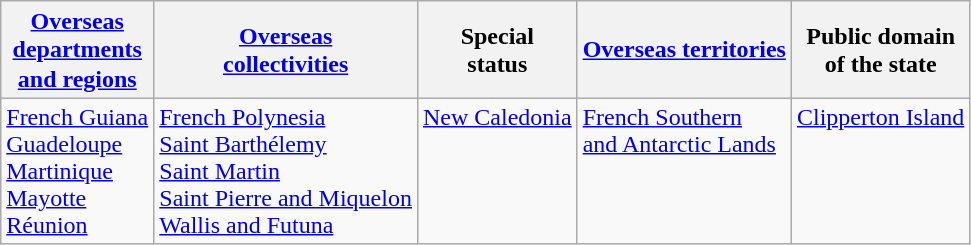<table class=wikitable>
<tr style=line-height:1.2>
<th><a href='#'>Overseas<br>departments<br>and regions</a></th>
<th><a href='#'>Overseas<br>collectivities</a></th>
<th>Special<br>status</th>
<th><a href='#'>Overseas territories</a><br></th>
<th>Public domain<br>of the state<br></th>
</tr>
<tr valign=top>
<td><a href='#'>French Guiana</a><br><a href='#'>Guadeloupe</a><br><a href='#'>Martinique</a><br><a href='#'>Mayotte</a><br><a href='#'>Réunion</a></td>
<td><a href='#'>French Polynesia</a><br><a href='#'>Saint Barthélemy</a><br><a href='#'>Saint Martin</a><br><a href='#'>Saint Pierre and Miquelon</a><br><a href='#'>Wallis and Futuna</a></td>
<td><a href='#'>New Caledonia</a></td>
<td><a href='#'>French Southern<br>and Antarctic Lands</a></td>
<td><a href='#'>Clipperton Island</a></td>
</tr>
</table>
